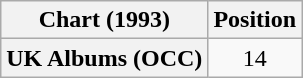<table class="wikitable plainrowheaders" style="text-align:center">
<tr>
<th scope="col">Chart (1993)</th>
<th scope="col">Position</th>
</tr>
<tr>
<th scope="row">UK Albums (OCC)</th>
<td>14</td>
</tr>
</table>
